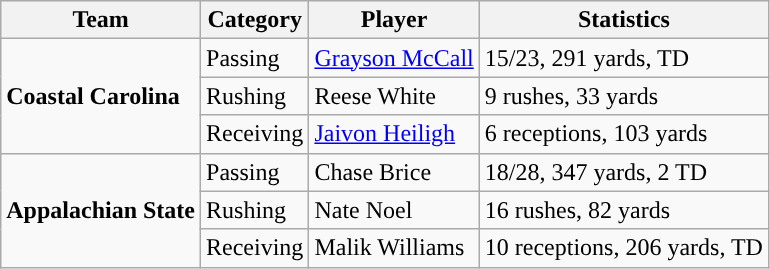<table class="wikitable" style="float: left;">
<tr>
<th>Team</th>
<th>Category</th>
<th>Player</th>
<th>Statistics</th>
</tr>
<tr>
<td rowspan=3><strong>Coastal Carolina</strong></td>
<td>Passing</td>
<td><a href='#'>Grayson McCall</a></td>
<td>15/23, 291 yards, TD</td>
</tr>
<tr>
<td>Rushing</td>
<td>Reese White</td>
<td>9 rushes, 33 yards</td>
</tr>
<tr>
<td>Receiving</td>
<td><a href='#'>Jaivon Heiligh</a></td>
<td>6 receptions, 103 yards</td>
</tr>
<tr>
<td rowspan=3><strong>Appalachian State</strong></td>
<td>Passing</td>
<td>Chase Brice</td>
<td>18/28, 347 yards, 2 TD</td>
</tr>
<tr>
<td>Rushing</td>
<td>Nate Noel</td>
<td>16 rushes, 82 yards</td>
</tr>
<tr>
<td>Receiving</td>
<td>Malik Williams</td>
<td>10 receptions, 206 yards, TD</td>
</tr>
</table>
